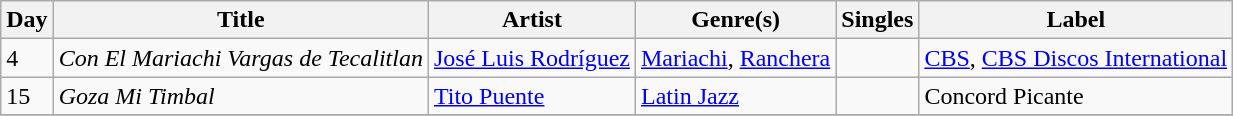<table class="wikitable sortable" style="text-align: left;">
<tr>
<th>Day</th>
<th>Title</th>
<th>Artist</th>
<th>Genre(s)</th>
<th>Singles</th>
<th>Label</th>
</tr>
<tr>
<td>4</td>
<td><em>Con El Mariachi Vargas de Tecalitlan</em></td>
<td><a href='#'>José Luis Rodríguez</a></td>
<td><a href='#'>Mariachi</a>, <a href='#'>Ranchera</a></td>
<td></td>
<td><a href='#'>CBS</a>, <a href='#'>CBS Discos International</a></td>
</tr>
<tr>
<td>15</td>
<td><em>Goza Mi Timbal</em></td>
<td><a href='#'>Tito Puente</a></td>
<td><a href='#'>Latin Jazz</a></td>
<td></td>
<td>Concord Picante</td>
</tr>
<tr>
</tr>
</table>
